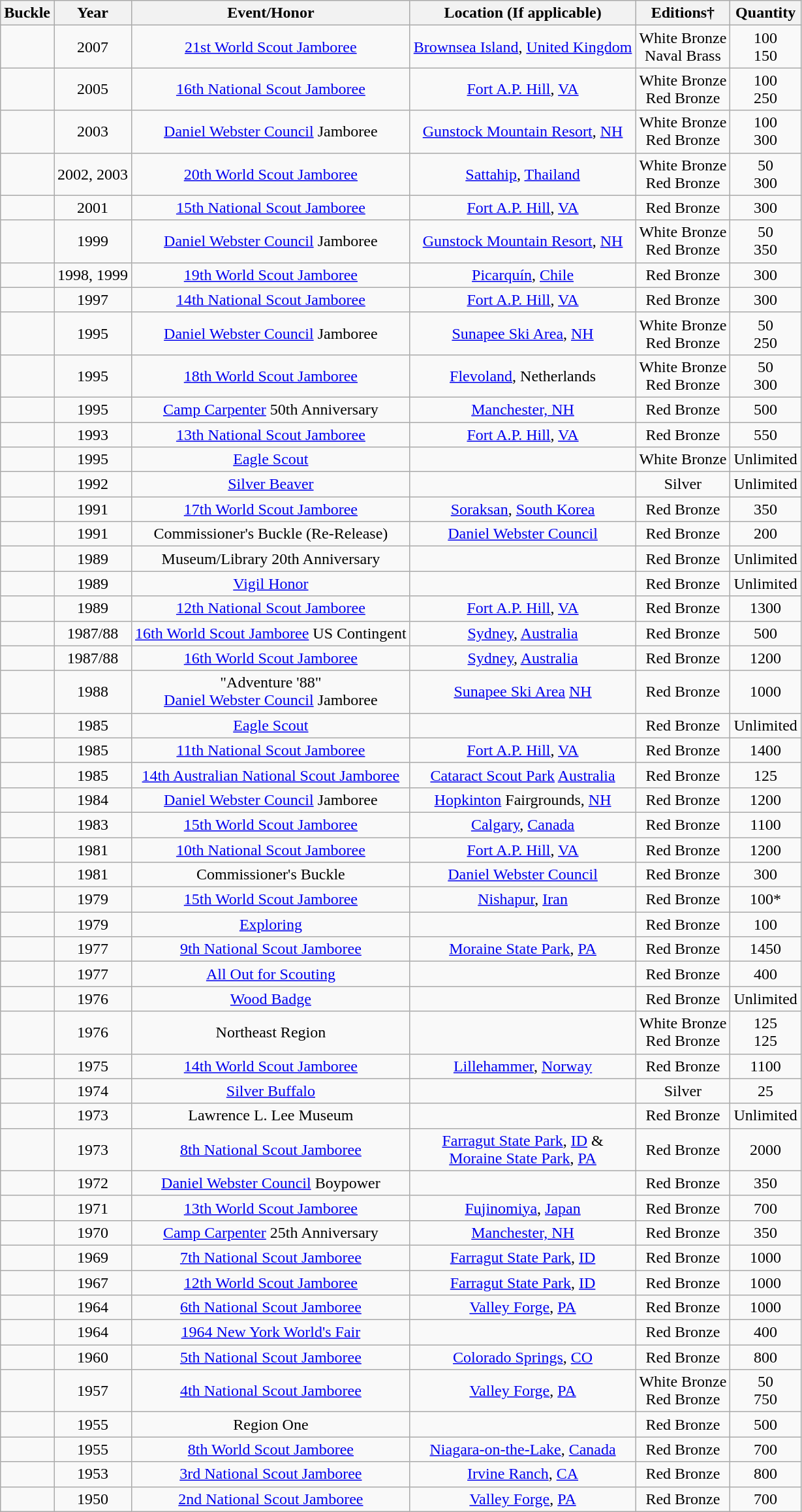<table class="wikitable" style="text-align:center">
<tr>
<th>Buckle</th>
<th>Year</th>
<th>Event/Honor</th>
<th>Location (If applicable)</th>
<th>Editions†</th>
<th>Quantity</th>
</tr>
<tr>
<td></td>
<td>2007</td>
<td><a href='#'>21st World Scout Jamboree</a></td>
<td><a href='#'>Brownsea Island</a>, <a href='#'>United Kingdom</a></td>
<td>White Bronze<br>Naval Brass</td>
<td>100<br>150</td>
</tr>
<tr>
<td></td>
<td>2005</td>
<td><a href='#'>16th National Scout Jamboree</a></td>
<td><a href='#'>Fort A.P. Hill</a>, <a href='#'>VA</a></td>
<td>White Bronze<br>Red Bronze</td>
<td>100<br>250</td>
</tr>
<tr>
<td></td>
<td>2003</td>
<td><a href='#'>Daniel Webster Council</a> Jamboree</td>
<td><a href='#'>Gunstock Mountain Resort</a>, <a href='#'>NH</a></td>
<td>White Bronze<br>Red Bronze</td>
<td>100<br>300</td>
</tr>
<tr>
<td></td>
<td>2002, 2003</td>
<td><a href='#'>20th World Scout Jamboree</a></td>
<td><a href='#'>Sattahip</a>, <a href='#'>Thailand</a></td>
<td>White Bronze<br>Red Bronze</td>
<td>50<br>300</td>
</tr>
<tr>
<td></td>
<td>2001</td>
<td><a href='#'>15th National Scout Jamboree</a></td>
<td><a href='#'>Fort A.P. Hill</a>, <a href='#'>VA</a></td>
<td>Red Bronze</td>
<td>300</td>
</tr>
<tr>
<td></td>
<td>1999</td>
<td><a href='#'>Daniel Webster Council</a> Jamboree</td>
<td><a href='#'>Gunstock Mountain Resort</a>, <a href='#'>NH</a></td>
<td>White Bronze<br>Red Bronze</td>
<td>50<br>350</td>
</tr>
<tr>
<td></td>
<td>1998, 1999</td>
<td><a href='#'>19th World Scout Jamboree</a></td>
<td><a href='#'>Picarquín</a>, <a href='#'>Chile</a></td>
<td>Red Bronze</td>
<td>300</td>
</tr>
<tr>
<td></td>
<td>1997</td>
<td><a href='#'>14th National Scout Jamboree</a></td>
<td><a href='#'>Fort A.P. Hill</a>, <a href='#'>VA</a></td>
<td>Red Bronze</td>
<td>300</td>
</tr>
<tr>
<td></td>
<td>1995</td>
<td><a href='#'>Daniel Webster Council</a> Jamboree</td>
<td><a href='#'>Sunapee Ski Area</a>, <a href='#'>NH</a></td>
<td>White Bronze<br>Red Bronze</td>
<td>50<br>250</td>
</tr>
<tr>
<td></td>
<td>1995</td>
<td><a href='#'>18th World Scout Jamboree</a></td>
<td><a href='#'>Flevoland</a>, Netherlands</td>
<td>White Bronze<br>Red Bronze</td>
<td>50<br>300</td>
</tr>
<tr>
<td></td>
<td>1995</td>
<td><a href='#'>Camp Carpenter</a> 50th Anniversary</td>
<td><a href='#'>Manchester, NH</a></td>
<td>Red Bronze</td>
<td>500</td>
</tr>
<tr>
<td></td>
<td>1993</td>
<td><a href='#'>13th National Scout Jamboree</a></td>
<td><a href='#'>Fort A.P. Hill</a>, <a href='#'>VA</a></td>
<td>Red Bronze</td>
<td>550</td>
</tr>
<tr>
<td></td>
<td>1995</td>
<td><a href='#'>Eagle Scout</a></td>
<td></td>
<td>White Bronze</td>
<td>Unlimited</td>
</tr>
<tr>
<td></td>
<td>1992</td>
<td><a href='#'>Silver Beaver</a></td>
<td></td>
<td>Silver</td>
<td>Unlimited</td>
</tr>
<tr>
<td></td>
<td>1991</td>
<td><a href='#'>17th World Scout Jamboree</a></td>
<td><a href='#'>Soraksan</a>, <a href='#'>South Korea</a></td>
<td>Red Bronze</td>
<td>350</td>
</tr>
<tr>
<td></td>
<td>1991</td>
<td>Commissioner's Buckle (Re-Release)</td>
<td><a href='#'>Daniel Webster Council</a></td>
<td>Red Bronze</td>
<td>200</td>
</tr>
<tr>
<td></td>
<td>1989</td>
<td>Museum/Library 20th Anniversary</td>
<td></td>
<td>Red Bronze</td>
<td>Unlimited</td>
</tr>
<tr>
<td></td>
<td>1989</td>
<td><a href='#'>Vigil Honor</a></td>
<td></td>
<td>Red Bronze</td>
<td>Unlimited</td>
</tr>
<tr>
<td></td>
<td>1989</td>
<td><a href='#'>12th National Scout Jamboree</a></td>
<td><a href='#'>Fort A.P. Hill</a>, <a href='#'>VA</a></td>
<td>Red Bronze</td>
<td>1300</td>
</tr>
<tr>
<td></td>
<td>1987/88</td>
<td><a href='#'>16th World Scout Jamboree</a> US Contingent</td>
<td><a href='#'>Sydney</a>, <a href='#'>Australia</a></td>
<td>Red Bronze</td>
<td>500</td>
</tr>
<tr>
<td></td>
<td>1987/88</td>
<td><a href='#'>16th World Scout Jamboree</a></td>
<td><a href='#'>Sydney</a>, <a href='#'>Australia</a></td>
<td>Red Bronze</td>
<td>1200</td>
</tr>
<tr>
<td></td>
<td>1988</td>
<td>"Adventure '88"<br><a href='#'>Daniel Webster Council</a> Jamboree</td>
<td><a href='#'>Sunapee Ski Area</a> <a href='#'>NH</a></td>
<td>Red Bronze</td>
<td>1000</td>
</tr>
<tr>
<td></td>
<td>1985</td>
<td><a href='#'>Eagle Scout</a></td>
<td></td>
<td>Red Bronze</td>
<td>Unlimited</td>
</tr>
<tr>
<td></td>
<td>1985</td>
<td><a href='#'>11th National Scout Jamboree</a></td>
<td><a href='#'>Fort A.P. Hill</a>, <a href='#'>VA</a></td>
<td>Red Bronze</td>
<td>1400</td>
</tr>
<tr>
<td></td>
<td>1985</td>
<td><a href='#'>14th Australian National Scout Jamboree</a></td>
<td><a href='#'>Cataract Scout Park</a> <a href='#'>Australia</a></td>
<td>Red Bronze</td>
<td>125</td>
</tr>
<tr>
<td></td>
<td>1984</td>
<td><a href='#'>Daniel Webster Council</a> Jamboree</td>
<td><a href='#'>Hopkinton</a> Fairgrounds, <a href='#'>NH</a></td>
<td>Red Bronze</td>
<td>1200</td>
</tr>
<tr>
<td></td>
<td>1983</td>
<td><a href='#'>15th World Scout Jamboree</a></td>
<td><a href='#'>Calgary</a>, <a href='#'>Canada</a></td>
<td>Red Bronze</td>
<td>1100</td>
</tr>
<tr>
<td></td>
<td>1981</td>
<td><a href='#'>10th National Scout Jamboree</a></td>
<td><a href='#'>Fort A.P. Hill</a>, <a href='#'>VA</a></td>
<td>Red Bronze</td>
<td>1200</td>
</tr>
<tr>
<td></td>
<td>1981</td>
<td>Commissioner's Buckle</td>
<td><a href='#'>Daniel Webster Council</a></td>
<td>Red Bronze</td>
<td>300</td>
</tr>
<tr>
<td></td>
<td>1979</td>
<td><a href='#'>15th World Scout Jamboree</a></td>
<td><a href='#'>Nishapur</a>, <a href='#'>Iran</a></td>
<td>Red Bronze</td>
<td>100*</td>
</tr>
<tr>
<td></td>
<td>1979</td>
<td><a href='#'>Exploring</a></td>
<td></td>
<td>Red Bronze</td>
<td>100</td>
</tr>
<tr>
<td></td>
<td>1977</td>
<td><a href='#'>9th National Scout Jamboree</a></td>
<td><a href='#'>Moraine State Park</a>, <a href='#'>PA</a></td>
<td>Red Bronze</td>
<td>1450</td>
</tr>
<tr>
<td></td>
<td>1977</td>
<td><a href='#'>All Out for Scouting</a></td>
<td></td>
<td>Red Bronze</td>
<td>400</td>
</tr>
<tr>
<td></td>
<td>1976</td>
<td><a href='#'>Wood Badge</a></td>
<td></td>
<td>Red Bronze</td>
<td>Unlimited</td>
</tr>
<tr>
<td></td>
<td>1976</td>
<td>Northeast Region</td>
<td></td>
<td>White Bronze<br>Red Bronze</td>
<td>125<br>125</td>
</tr>
<tr>
<td></td>
<td>1975</td>
<td><a href='#'>14th World Scout Jamboree</a></td>
<td><a href='#'>Lillehammer</a>, <a href='#'>Norway</a></td>
<td>Red Bronze</td>
<td>1100</td>
</tr>
<tr>
<td></td>
<td>1974</td>
<td><a href='#'>Silver Buffalo</a></td>
<td></td>
<td>Silver</td>
<td>25</td>
</tr>
<tr>
<td></td>
<td>1973</td>
<td>Lawrence L. Lee Museum</td>
<td></td>
<td>Red Bronze</td>
<td>Unlimited</td>
</tr>
<tr>
<td></td>
<td>1973</td>
<td><a href='#'>8th National Scout Jamboree</a></td>
<td><a href='#'>Farragut State Park</a>, <a href='#'>ID</a> &<br><a href='#'>Moraine State Park</a>, <a href='#'>PA</a></td>
<td>Red Bronze</td>
<td>2000</td>
</tr>
<tr>
<td></td>
<td>1972</td>
<td><a href='#'>Daniel Webster Council</a> Boypower</td>
<td></td>
<td>Red Bronze</td>
<td>350</td>
</tr>
<tr>
<td></td>
<td>1971</td>
<td><a href='#'>13th World Scout Jamboree</a></td>
<td><a href='#'>Fujinomiya</a>, <a href='#'>Japan</a></td>
<td>Red Bronze</td>
<td>700</td>
</tr>
<tr>
<td></td>
<td>1970</td>
<td><a href='#'>Camp Carpenter</a> 25th Anniversary</td>
<td><a href='#'>Manchester, NH</a></td>
<td>Red Bronze</td>
<td>350</td>
</tr>
<tr>
<td></td>
<td>1969</td>
<td><a href='#'>7th National Scout Jamboree</a></td>
<td><a href='#'>Farragut State Park</a>, <a href='#'>ID</a></td>
<td>Red Bronze</td>
<td>1000</td>
</tr>
<tr>
<td></td>
<td>1967</td>
<td><a href='#'>12th World Scout Jamboree</a></td>
<td><a href='#'>Farragut State Park</a>, <a href='#'>ID</a></td>
<td>Red Bronze</td>
<td>1000</td>
</tr>
<tr>
<td></td>
<td>1964</td>
<td><a href='#'>6th National Scout Jamboree</a></td>
<td><a href='#'>Valley Forge</a>, <a href='#'>PA</a></td>
<td>Red Bronze</td>
<td>1000</td>
</tr>
<tr>
<td></td>
<td>1964</td>
<td><a href='#'>1964 New York World's Fair</a></td>
<td></td>
<td>Red Bronze</td>
<td>400</td>
</tr>
<tr>
<td></td>
<td>1960</td>
<td><a href='#'>5th National Scout Jamboree</a></td>
<td><a href='#'>Colorado Springs</a>, <a href='#'>CO</a></td>
<td>Red Bronze</td>
<td>800</td>
</tr>
<tr>
<td></td>
<td>1957</td>
<td><a href='#'>4th National Scout Jamboree</a></td>
<td><a href='#'>Valley Forge</a>, <a href='#'>PA</a></td>
<td>White Bronze<br>Red Bronze</td>
<td>50<br>750</td>
</tr>
<tr>
<td></td>
<td>1955</td>
<td>Region One</td>
<td></td>
<td>Red Bronze</td>
<td>500</td>
</tr>
<tr>
<td></td>
<td>1955</td>
<td><a href='#'>8th World Scout Jamboree</a></td>
<td><a href='#'>Niagara-on-the-Lake</a>, <a href='#'>Canada</a></td>
<td>Red Bronze</td>
<td>700</td>
</tr>
<tr>
<td></td>
<td>1953</td>
<td><a href='#'>3rd National Scout Jamboree</a></td>
<td><a href='#'>Irvine Ranch</a>, <a href='#'>CA</a></td>
<td>Red Bronze</td>
<td>800</td>
</tr>
<tr>
<td></td>
<td>1950</td>
<td><a href='#'>2nd National Scout Jamboree</a></td>
<td><a href='#'>Valley Forge</a>, <a href='#'>PA</a></td>
<td>Red Bronze</td>
<td>700</td>
</tr>
</table>
